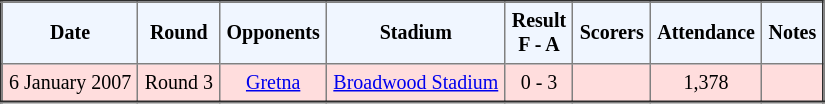<table border="2" cellpadding="4" style="border-collapse:collapse; text-align:center; font-size:smaller;">
<tr style="background:#f0f6ff;">
<th><strong>Date</strong></th>
<th><strong>Round</strong></th>
<th><strong>Opponents</strong></th>
<th><strong>Stadium</strong></th>
<th><strong>Result<br>F - A</strong></th>
<th><strong>Scorers</strong></th>
<th><strong>Attendance</strong></th>
<th><strong>Notes</strong></th>
</tr>
<tr bgcolor="ffdddd">
<td>6 January 2007</td>
<td>Round 3</td>
<td><a href='#'>Gretna</a></td>
<td><a href='#'>Broadwood Stadium</a></td>
<td>0 - 3</td>
<td></td>
<td>1,378</td>
<td></td>
</tr>
</table>
